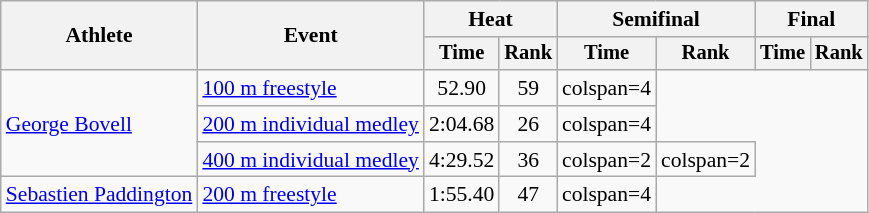<table class=wikitable style=font-size:90%;text-align:center>
<tr>
<th rowspan=2>Athlete</th>
<th rowspan=2>Event</th>
<th colspan=2>Heat</th>
<th colspan=2>Semifinal</th>
<th colspan=2>Final</th>
</tr>
<tr style=font-size:95%>
<th>Time</th>
<th>Rank</th>
<th>Time</th>
<th>Rank</th>
<th>Time</th>
<th>Rank</th>
</tr>
<tr>
<td align=left rowspan=3><a href='#'>George Bovell</a></td>
<td align=left><a href='#'>100 m freestyle</a></td>
<td>52.90</td>
<td>59</td>
<td>colspan=4 </td>
</tr>
<tr>
<td align=left><a href='#'>200 m individual medley</a></td>
<td>2:04.68</td>
<td>26</td>
<td>colspan=4 </td>
</tr>
<tr>
<td align=left><a href='#'>400 m individual medley</a></td>
<td>4:29.52</td>
<td>36</td>
<td>colspan=2 </td>
<td>colspan=2 </td>
</tr>
<tr>
<td align=left><a href='#'>Sebastien Paddington</a></td>
<td align=left><a href='#'>200 m freestyle</a></td>
<td>1:55.40</td>
<td>47</td>
<td>colspan=4 </td>
</tr>
</table>
